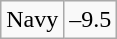<table class="wikitable" style="border: none;">
<tr align="center">
</tr>
<tr align="center">
<td>Navy</td>
<td>–9.5</td>
</tr>
</table>
